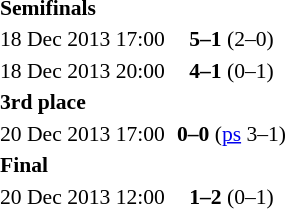<table>
<tr>
<td width="50%"><br>
<br>
<br>
<br></td>
<td><br><table style="font-size:90%; margin: 0 auto;">
<tr>
<td><strong>Semifinals</strong></td>
</tr>
<tr>
<td>18 Dec 2013 17:00</td>
<td align="right"><strong></strong></td>
<td align="center"><strong>5–1</strong> (2–0)</td>
<td><strong></strong></td>
</tr>
<tr>
<td>18 Dec 2013 20:00</td>
<td align="right"><strong></strong></td>
<td align="center"><strong>4–1</strong> (0–1)</td>
<td><strong></strong></td>
</tr>
<tr>
<td><strong>3rd place</strong></td>
</tr>
<tr>
<td>20 Dec 2013 17:00</td>
<td align="right"><strong></strong></td>
<td align="center"><strong>0–0</strong>  (<a href='#'>ps</a> 3–1)</td>
<td><strong></strong></td>
</tr>
<tr>
<td><strong>Final</strong></td>
</tr>
<tr>
<td>20 Dec 2013 12:00</td>
<td align="right"><strong></strong></td>
<td align="center"><strong>1–2</strong> (0–1)</td>
<td><strong></strong></td>
</tr>
<tr>
</tr>
</table>
</td>
</tr>
</table>
